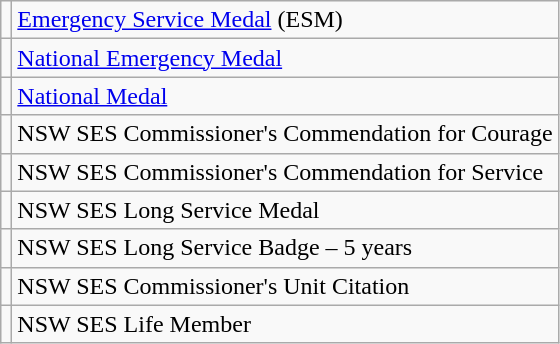<table class="wikitable">
<tr>
<td></td>
<td><a href='#'>Emergency Service Medal</a> (ESM)</td>
</tr>
<tr>
<td></td>
<td><a href='#'>National Emergency Medal</a></td>
</tr>
<tr>
<td></td>
<td><a href='#'>National Medal</a></td>
</tr>
<tr>
<td></td>
<td>NSW SES Commissioner's Commendation for Courage</td>
</tr>
<tr>
<td></td>
<td>NSW SES Commissioner's Commendation for Service</td>
</tr>
<tr>
<td></td>
<td>NSW SES Long Service Medal</td>
</tr>
<tr>
<td></td>
<td>NSW SES Long Service Badge – 5 years</td>
</tr>
<tr>
<td></td>
<td>NSW SES Commissioner's Unit Citation</td>
</tr>
<tr>
<td></td>
<td>NSW SES Life Member</td>
</tr>
</table>
